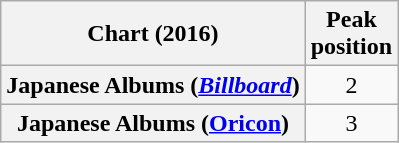<table class="wikitable plainrowheaders" style="text-align:center;">
<tr>
<th>Chart (2016)</th>
<th>Peak<br>position</th>
</tr>
<tr>
<th scope="row">Japanese Albums (<em><a href='#'>Billboard</a></em>)</th>
<td>2</td>
</tr>
<tr>
<th scope="row">Japanese Albums (<a href='#'>Oricon</a>)</th>
<td>3</td>
</tr>
</table>
